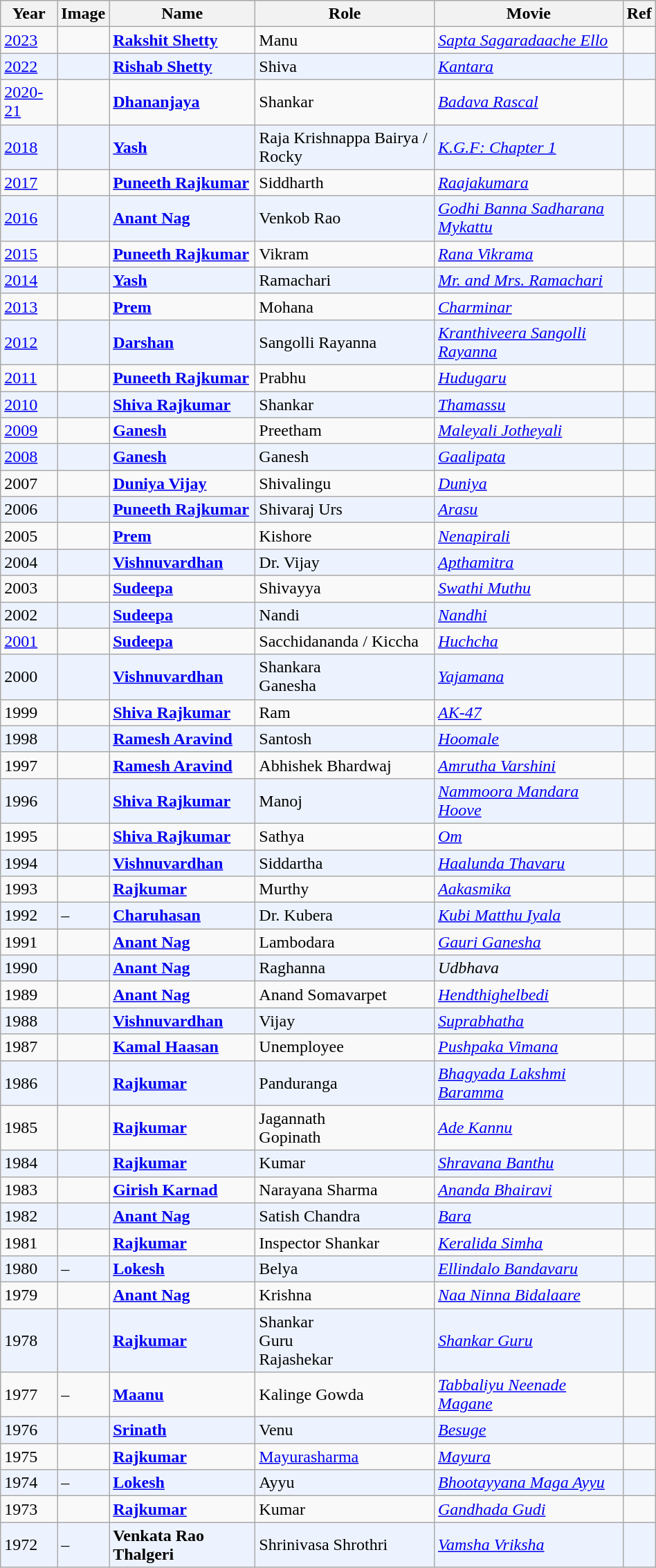<table class="wikitable sortable" style="width:50%;">
<tr style="background:#d1e4fd;">
<th>Year</th>
<th>Image</th>
<th>Name</th>
<th>Role</th>
<th>Movie</th>
<th>Ref</th>
</tr>
<tr>
<td><a href='#'>2023</a></td>
<td></td>
<td><strong><a href='#'>Rakshit Shetty</a></strong></td>
<td>Manu</td>
<td><em><a href='#'>Sapta Sagaradaache Ello</a></em></td>
<td></td>
</tr>
<tr bgcolor=#edf3fe>
<td><a href='#'>2022</a></td>
<td></td>
<td><strong><a href='#'>Rishab Shetty</a></strong></td>
<td>Shiva</td>
<td><a href='#'><em>Kantara</em></a></td>
<td></td>
</tr>
<tr>
<td><a href='#'>2020-21</a></td>
<td></td>
<td><strong> <a href='#'>Dhananjaya</a></strong></td>
<td>Shankar</td>
<td><em><a href='#'>Badava Rascal</a></em></td>
<td></td>
</tr>
<tr bgcolor=#edf3fe>
<td><a href='#'>2018</a></td>
<td></td>
<td><strong><a href='#'>Yash</a> </strong></td>
<td>Raja Krishnappa Bairya / Rocky</td>
<td><em><a href='#'>K.G.F: Chapter 1</a></em></td>
<td></td>
</tr>
<tr>
<td><a href='#'>2017</a></td>
<td></td>
<td><strong><a href='#'>Puneeth Rajkumar</a></strong></td>
<td>Siddharth</td>
<td><em><a href='#'>Raajakumara</a></em></td>
<td></td>
</tr>
<tr bgcolor=#edf3fe>
<td><a href='#'>2016</a></td>
<td></td>
<td><strong> <a href='#'>Anant Nag</a></strong></td>
<td>Venkob Rao</td>
<td><em><a href='#'>Godhi Banna Sadharana Mykattu</a></em></td>
<td></td>
</tr>
<tr>
<td><a href='#'>2015</a></td>
<td></td>
<td><strong><a href='#'>Puneeth Rajkumar</a> </strong></td>
<td>Vikram</td>
<td><em><a href='#'>Rana Vikrama</a></em></td>
<td></td>
</tr>
<tr bgcolor=#edf3fe>
<td><a href='#'>2014</a></td>
<td></td>
<td><strong> <a href='#'>Yash</a> </strong></td>
<td>Ramachari</td>
<td><em><a href='#'>Mr. and Mrs. Ramachari</a></em></td>
<td></td>
</tr>
<tr>
<td><a href='#'>2013</a></td>
<td></td>
<td><strong> <a href='#'>Prem</a> </strong></td>
<td>Mohana</td>
<td><em><a href='#'>Charminar</a></em></td>
<td></td>
</tr>
<tr bgcolor=#edf3fe>
<td><a href='#'>2012</a></td>
<td></td>
<td><strong><a href='#'>Darshan</a></strong></td>
<td>Sangolli Rayanna</td>
<td><em><a href='#'>Kranthiveera Sangolli Rayanna</a></em></td>
<td></td>
</tr>
<tr>
<td><a href='#'>2011</a></td>
<td></td>
<td><strong><a href='#'>Puneeth Rajkumar</a></strong></td>
<td>Prabhu</td>
<td><em><a href='#'>Hudugaru</a></em></td>
<td></td>
</tr>
<tr bgcolor="#edf3fe">
<td><a href='#'>2010</a></td>
<td></td>
<td><strong><a href='#'>Shiva Rajkumar</a></strong></td>
<td>Shankar</td>
<td><em> <a href='#'>Thamassu</a></em></td>
<td></td>
</tr>
<tr>
<td><a href='#'>2009</a></td>
<td></td>
<td><strong><a href='#'>Ganesh</a></strong></td>
<td>Preetham</td>
<td><em><a href='#'>Maleyali Jotheyali</a></em></td>
<td></td>
</tr>
<tr bgcolor="#edf3fe">
<td><a href='#'>2008</a></td>
<td></td>
<td><strong> <a href='#'>Ganesh</a></strong></td>
<td>Ganesh</td>
<td><em><a href='#'>Gaalipata</a></em></td>
<td></td>
</tr>
<tr>
<td>2007</td>
<td></td>
<td><strong> <a href='#'>Duniya Vijay</a></strong></td>
<td>Shivalingu</td>
<td><em><a href='#'>Duniya</a></em></td>
<td></td>
</tr>
<tr bgcolor="#edf3fe">
<td>2006</td>
<td></td>
<td><strong> <a href='#'>Puneeth Rajkumar</a></strong></td>
<td>Shivaraj Urs</td>
<td><em><a href='#'>Arasu</a></em></td>
<td></td>
</tr>
<tr>
<td>2005</td>
<td></td>
<td><strong> <a href='#'>Prem</a></strong></td>
<td>Kishore</td>
<td><em><a href='#'>Nenapirali</a></em></td>
<td></td>
</tr>
<tr bgcolor="#edf3fe">
<td>2004</td>
<td></td>
<td><strong> <a href='#'>Vishnuvardhan</a> </strong></td>
<td>Dr. Vijay</td>
<td><em><a href='#'>Apthamitra</a></em></td>
<td></td>
</tr>
<tr>
<td>2003</td>
<td></td>
<td><strong> <a href='#'>Sudeepa</a> </strong></td>
<td>Shivayya</td>
<td><em><a href='#'>Swathi Muthu</a></em></td>
<td></td>
</tr>
<tr bgcolor="#edf3fe">
<td>2002</td>
<td></td>
<td><strong> <a href='#'>Sudeepa</a> </strong></td>
<td>Nandi</td>
<td><em><a href='#'>Nandhi</a></em></td>
<td></td>
</tr>
<tr>
<td><a href='#'>2001</a></td>
<td></td>
<td><strong> <a href='#'>Sudeepa</a> </strong></td>
<td>Sacchidananda / Kiccha</td>
<td><em><a href='#'>Huchcha</a></em></td>
<td></td>
</tr>
<tr bgcolor="#edf3fe">
<td>2000</td>
<td></td>
<td><strong> <a href='#'>Vishnuvardhan</a> </strong></td>
<td>Shankara<br>Ganesha</td>
<td><em><a href='#'>Yajamana</a></em></td>
<td></td>
</tr>
<tr>
<td>1999</td>
<td></td>
<td><strong> <a href='#'>Shiva Rajkumar</a> </strong></td>
<td>Ram</td>
<td><em><a href='#'>AK-47</a></em></td>
<td></td>
</tr>
<tr bgcolor="#edf3fe">
<td>1998</td>
<td></td>
<td><strong> <a href='#'>Ramesh Aravind</a> </strong></td>
<td>Santosh</td>
<td><em><a href='#'>Hoomale</a></em></td>
<td></td>
</tr>
<tr>
<td>1997</td>
<td></td>
<td><strong> <a href='#'>Ramesh Aravind</a> </strong></td>
<td>Abhishek Bhardwaj</td>
<td><em><a href='#'>Amrutha Varshini</a></em></td>
<td></td>
</tr>
<tr bgcolor="#edf3fe">
<td>1996</td>
<td></td>
<td><strong> <a href='#'>Shiva Rajkumar</a> </strong></td>
<td>Manoj</td>
<td><em><a href='#'>Nammoora Mandara Hoove</a></em></td>
<td></td>
</tr>
<tr>
<td>1995</td>
<td></td>
<td><strong> <a href='#'>Shiva Rajkumar</a> </strong></td>
<td>Sathya</td>
<td><em><a href='#'>Om</a></em></td>
<td></td>
</tr>
<tr bgcolor="#edf3fe">
<td>1994</td>
<td></td>
<td><strong> <a href='#'>Vishnuvardhan</a> </strong></td>
<td>Siddartha</td>
<td><em><a href='#'>Haalunda Thavaru</a></em></td>
<td></td>
</tr>
<tr>
<td>1993</td>
<td></td>
<td><strong> <a href='#'>Rajkumar</a> </strong></td>
<td>Murthy</td>
<td><em><a href='#'>Aakasmika</a></em></td>
<td></td>
</tr>
<tr bgcolor="#edf3fe">
<td>1992</td>
<td>–</td>
<td><strong> <a href='#'>Charuhasan</a> </strong></td>
<td>Dr. Kubera</td>
<td><em><a href='#'>Kubi Matthu Iyala</a></em></td>
<td></td>
</tr>
<tr>
<td>1991</td>
<td></td>
<td><strong> <a href='#'>Anant Nag</a> </strong></td>
<td>Lambodara</td>
<td><em><a href='#'>Gauri Ganesha</a></em></td>
<td></td>
</tr>
<tr bgcolor="#edf3fe">
<td>1990</td>
<td></td>
<td><strong> <a href='#'>Anant Nag</a> </strong></td>
<td>Raghanna</td>
<td><em>Udbhava</em></td>
<td></td>
</tr>
<tr>
<td>1989</td>
<td></td>
<td><strong> <a href='#'>Anant Nag</a> </strong></td>
<td>Anand Somavarpet</td>
<td><em><a href='#'>Hendthighelbedi</a></em></td>
<td></td>
</tr>
<tr bgcolor="#edf3fe">
<td>1988</td>
<td></td>
<td><strong> <a href='#'>Vishnuvardhan</a> </strong></td>
<td>Vijay</td>
<td><em><a href='#'>Suprabhatha</a></em></td>
<td></td>
</tr>
<tr>
<td>1987</td>
<td></td>
<td><strong> <a href='#'>Kamal Haasan</a> </strong></td>
<td>Unemployee</td>
<td><em><a href='#'>Pushpaka Vimana</a></em></td>
<td></td>
</tr>
<tr bgcolor="#edf3fe">
<td>1986</td>
<td></td>
<td><strong> <a href='#'>Rajkumar</a> </strong></td>
<td>Panduranga</td>
<td><em><a href='#'>Bhagyada Lakshmi Baramma</a></em></td>
<td></td>
</tr>
<tr>
<td>1985</td>
<td></td>
<td><strong> <a href='#'>Rajkumar</a> </strong></td>
<td>Jagannath<br>Gopinath</td>
<td><em><a href='#'>Ade Kannu</a></em></td>
<td></td>
</tr>
<tr bgcolor="#edf3fe">
<td>1984</td>
<td></td>
<td><strong> <a href='#'>Rajkumar</a></strong></td>
<td>Kumar</td>
<td><em><a href='#'>Shravana Banthu</a></em></td>
<td></td>
</tr>
<tr>
<td>1983</td>
<td></td>
<td><strong><a href='#'>Girish Karnad</a></strong></td>
<td>Narayana Sharma</td>
<td><em><a href='#'>Ananda Bhairavi</a></em></td>
<td></td>
</tr>
<tr bgcolor="#edf3fe">
<td>1982</td>
<td></td>
<td><strong> <a href='#'>Anant Nag</a> </strong></td>
<td>Satish Chandra</td>
<td><em><a href='#'>Bara</a></em></td>
<td></td>
</tr>
<tr>
<td>1981</td>
<td></td>
<td><strong> <a href='#'>Rajkumar</a></strong></td>
<td>Inspector Shankar</td>
<td><em><a href='#'>Keralida Simha</a></em></td>
<td></td>
</tr>
<tr bgcolor="#edf3fe">
<td>1980</td>
<td>–</td>
<td><strong> <a href='#'>Lokesh</a> </strong></td>
<td>Belya</td>
<td><em><a href='#'>Ellindalo Bandavaru</a></em></td>
<td></td>
</tr>
<tr>
<td>1979</td>
<td></td>
<td><strong> <a href='#'>Anant Nag</a> </strong></td>
<td>Krishna</td>
<td><em><a href='#'>Naa Ninna Bidalaare</a></em></td>
<td></td>
</tr>
<tr bgcolor="#edf3fe">
<td>1978</td>
<td></td>
<td><strong> <a href='#'>Rajkumar</a> </strong></td>
<td>Shankar<br>Guru<br>Rajashekar</td>
<td><em><a href='#'>Shankar Guru</a></em></td>
<td></td>
</tr>
<tr>
<td>1977</td>
<td>–</td>
<td><strong> <a href='#'>Maanu</a> </strong></td>
<td>Kalinge Gowda</td>
<td><em><a href='#'>Tabbaliyu Neenade Magane</a></em></td>
<td></td>
</tr>
<tr bgcolor="#edf3fe">
<td>1976</td>
<td></td>
<td><strong><a href='#'>Srinath</a> </strong></td>
<td>Venu</td>
<td><em><a href='#'>Besuge</a></em></td>
<td></td>
</tr>
<tr>
<td>1975</td>
<td></td>
<td><strong> <a href='#'>Rajkumar</a> </strong></td>
<td><a href='#'>Mayurasharma</a></td>
<td><em><a href='#'>Mayura</a></em></td>
<td></td>
</tr>
<tr bgcolor="#edf3fe">
<td>1974</td>
<td>–</td>
<td><strong> <a href='#'>Lokesh</a> </strong></td>
<td>Ayyu</td>
<td><em><a href='#'>Bhootayyana Maga Ayyu</a></em></td>
<td></td>
</tr>
<tr>
<td>1973</td>
<td></td>
<td><strong> <a href='#'>Rajkumar</a> </strong></td>
<td>Kumar</td>
<td><em><a href='#'>Gandhada Gudi</a></em></td>
<td></td>
</tr>
<tr bgcolor="#edf3fe">
<td>1972</td>
<td>–</td>
<td><strong> Venkata Rao Thalgeri </strong></td>
<td>Shrinivasa Shrothri</td>
<td><em><a href='#'>Vamsha Vriksha</a></em></td>
<td></td>
</tr>
</table>
